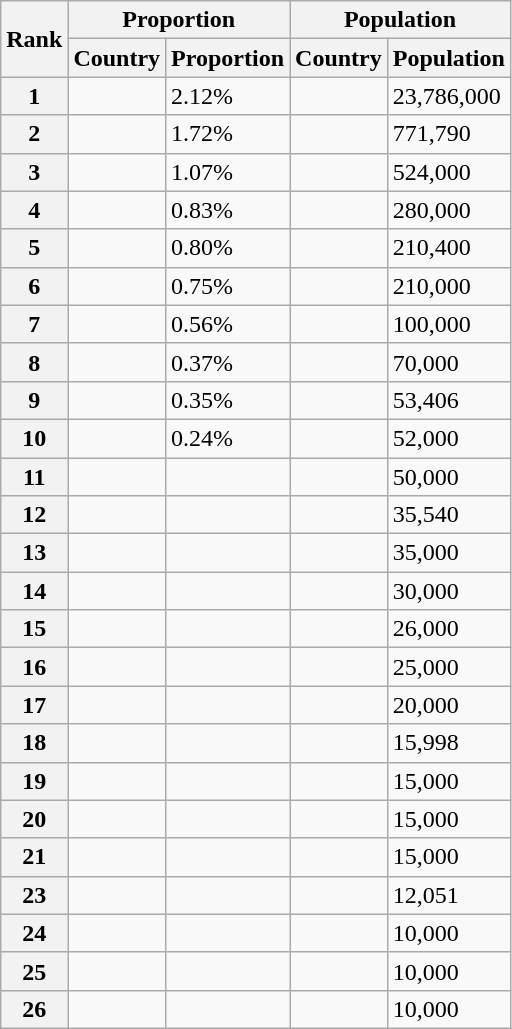<table class="wikitable">
<tr>
<th rowspan="2">Rank</th>
<th colspan="2">Proportion</th>
<th colspan="2">Population</th>
</tr>
<tr>
<th>Country</th>
<th>Proportion</th>
<th>Country</th>
<th>Population</th>
</tr>
<tr>
<th>1</th>
<td></td>
<td>2.12%</td>
<td></td>
<td>23,786,000</td>
</tr>
<tr>
<th>2</th>
<td></td>
<td>1.72%</td>
<td></td>
<td>771,790</td>
</tr>
<tr>
<th>3</th>
<td></td>
<td>1.07%</td>
<td></td>
<td>524,000</td>
</tr>
<tr>
<th>4</th>
<td></td>
<td>0.83%</td>
<td></td>
<td>280,000</td>
</tr>
<tr>
<th>5</th>
<td></td>
<td>0.80%</td>
<td></td>
<td>210,400</td>
</tr>
<tr>
<th>6</th>
<td></td>
<td>0.75%</td>
<td></td>
<td>210,000</td>
</tr>
<tr>
<th>7</th>
<td></td>
<td>0.56%</td>
<td></td>
<td>100,000</td>
</tr>
<tr>
<th>8</th>
<td></td>
<td>0.37%</td>
<td></td>
<td>70,000</td>
</tr>
<tr>
<th>9</th>
<td></td>
<td>0.35%</td>
<td></td>
<td>53,406</td>
</tr>
<tr>
<th>10</th>
<td></td>
<td>0.24%</td>
<td></td>
<td>52,000</td>
</tr>
<tr>
<th>11</th>
<td></td>
<td></td>
<td></td>
<td>50,000</td>
</tr>
<tr>
<th>12</th>
<td></td>
<td></td>
<td></td>
<td>35,540</td>
</tr>
<tr>
<th>13</th>
<td></td>
<td></td>
<td></td>
<td>35,000</td>
</tr>
<tr>
<th>14</th>
<td></td>
<td></td>
<td></td>
<td>30,000</td>
</tr>
<tr>
<th>15</th>
<td></td>
<td></td>
<td></td>
<td>26,000</td>
</tr>
<tr>
<th>16</th>
<td></td>
<td></td>
<td></td>
<td>25,000</td>
</tr>
<tr>
<th>17</th>
<td></td>
<td></td>
<td></td>
<td>20,000</td>
</tr>
<tr>
<th>18</th>
<td></td>
<td></td>
<td></td>
<td>15,998</td>
</tr>
<tr>
<th>19</th>
<td></td>
<td></td>
<td></td>
<td>15,000</td>
</tr>
<tr>
<th>20</th>
<td></td>
<td></td>
<td></td>
<td>15,000</td>
</tr>
<tr>
<th>21</th>
<td></td>
<td></td>
<td></td>
<td>15,000</td>
</tr>
<tr>
<th>23</th>
<td></td>
<td></td>
<td></td>
<td>12,051</td>
</tr>
<tr>
<th>24</th>
<td></td>
<td></td>
<td></td>
<td>10,000</td>
</tr>
<tr>
<th>25</th>
<td></td>
<td></td>
<td></td>
<td>10,000</td>
</tr>
<tr>
<th>26</th>
<td></td>
<td></td>
<td></td>
<td>10,000</td>
</tr>
</table>
